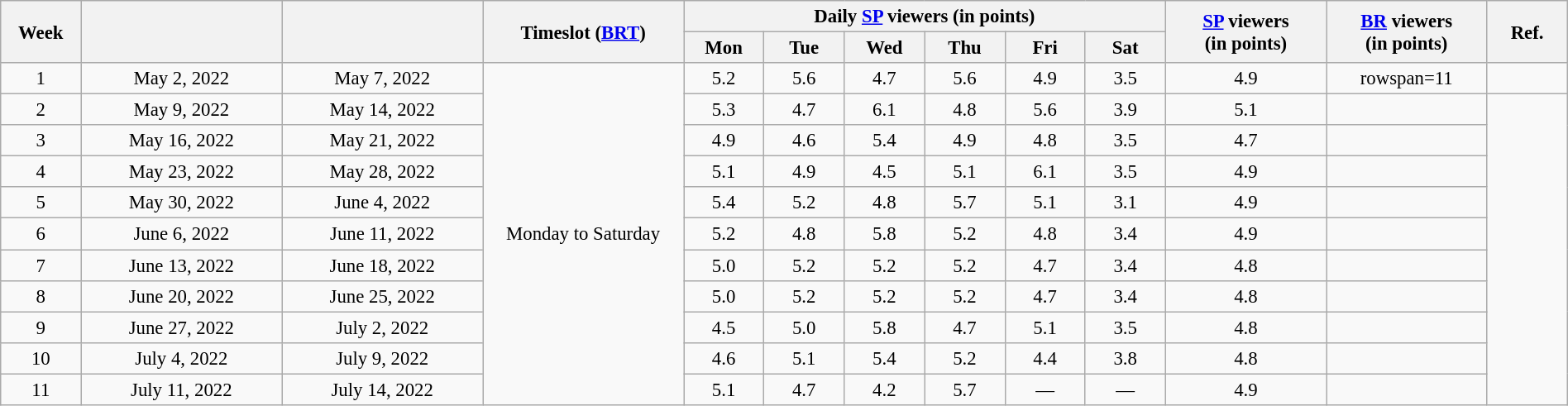<table class="wikitable sortable" style="text-align:center; font-size:95%; width: 100%">
<tr>
<th rowspan=2 width="05.0%">Week</th>
<th rowspan=2 width="12.5%"></th>
<th rowspan=2 width="12.5%"></th>
<th rowspan=2 width="12.5%">Timeslot (<a href='#'>BRT</a>)</th>
<th colspan=6 width="30.0%">Daily <a href='#'>SP</a> viewers (in points)</th>
<th rowspan=2 width="10.0%"><a href='#'>SP</a> viewers<br>(in points)</th>
<th rowspan=2 width="10.0%"><a href='#'>BR</a> viewers<br>(in points)</th>
<th rowspan=2 width="05.0%">Ref.</th>
</tr>
<tr>
<th width="05%">Mon</th>
<th width="05%">Tue</th>
<th width="05%">Wed</th>
<th width="05%">Thu</th>
<th width="05%">Fri</th>
<th width="05%">Sat</th>
</tr>
<tr>
<td>1</td>
<td>May 2, 2022</td>
<td>May 7, 2022</td>
<td rowspan=11>Monday to Saturday<br></td>
<td>5.2</td>
<td>5.6</td>
<td>4.7</td>
<td>5.6</td>
<td>4.9</td>
<td>3.5</td>
<td>4.9</td>
<td>rowspan=11 </td>
<td></td>
</tr>
<tr>
<td>2</td>
<td>May 9, 2022</td>
<td>May 14, 2022</td>
<td>5.3</td>
<td>4.7</td>
<td>6.1</td>
<td>4.8</td>
<td>5.6</td>
<td>3.9</td>
<td>5.1</td>
<td></td>
</tr>
<tr>
<td>3</td>
<td>May 16, 2022</td>
<td>May 21, 2022</td>
<td>4.9</td>
<td>4.6</td>
<td>5.4</td>
<td>4.9</td>
<td>4.8</td>
<td>3.5</td>
<td>4.7</td>
<td></td>
</tr>
<tr>
<td>4</td>
<td>May 23, 2022</td>
<td>May 28, 2022</td>
<td>5.1</td>
<td>4.9</td>
<td>4.5</td>
<td>5.1</td>
<td>6.1</td>
<td>3.5</td>
<td>4.9</td>
<td></td>
</tr>
<tr>
<td>5</td>
<td>May 30, 2022</td>
<td>June 4, 2022</td>
<td>5.4</td>
<td>5.2</td>
<td>4.8</td>
<td>5.7</td>
<td>5.1</td>
<td>3.1</td>
<td>4.9</td>
<td></td>
</tr>
<tr>
<td>6</td>
<td>June 6, 2022</td>
<td>June 11, 2022</td>
<td>5.2</td>
<td>4.8</td>
<td>5.8</td>
<td>5.2</td>
<td>4.8</td>
<td>3.4</td>
<td>4.9</td>
<td></td>
</tr>
<tr>
<td>7</td>
<td>June 13, 2022</td>
<td>June 18, 2022</td>
<td>5.0</td>
<td>5.2</td>
<td>5.2</td>
<td>5.2</td>
<td>4.7</td>
<td>3.4</td>
<td>4.8</td>
<td></td>
</tr>
<tr>
<td>8</td>
<td>June 20, 2022</td>
<td>June 25, 2022</td>
<td>5.0</td>
<td>5.2</td>
<td>5.2</td>
<td>5.2</td>
<td>4.7</td>
<td>3.4</td>
<td>4.8</td>
<td></td>
</tr>
<tr>
<td>9</td>
<td>June 27, 2022</td>
<td>July 2, 2022</td>
<td>4.5</td>
<td>5.0</td>
<td>5.8</td>
<td>4.7</td>
<td>5.1</td>
<td>3.5</td>
<td>4.8</td>
<td></td>
</tr>
<tr>
<td>10</td>
<td>July 4, 2022</td>
<td>July 9, 2022</td>
<td>4.6</td>
<td>5.1</td>
<td>5.4</td>
<td>5.2</td>
<td>4.4</td>
<td>3.8</td>
<td>4.8</td>
<td></td>
</tr>
<tr>
<td>11</td>
<td>July 11, 2022</td>
<td>July 14, 2022</td>
<td>5.1</td>
<td>4.7</td>
<td>4.2</td>
<td>5.7</td>
<td>—</td>
<td>—</td>
<td>4.9</td>
<td></td>
</tr>
</table>
